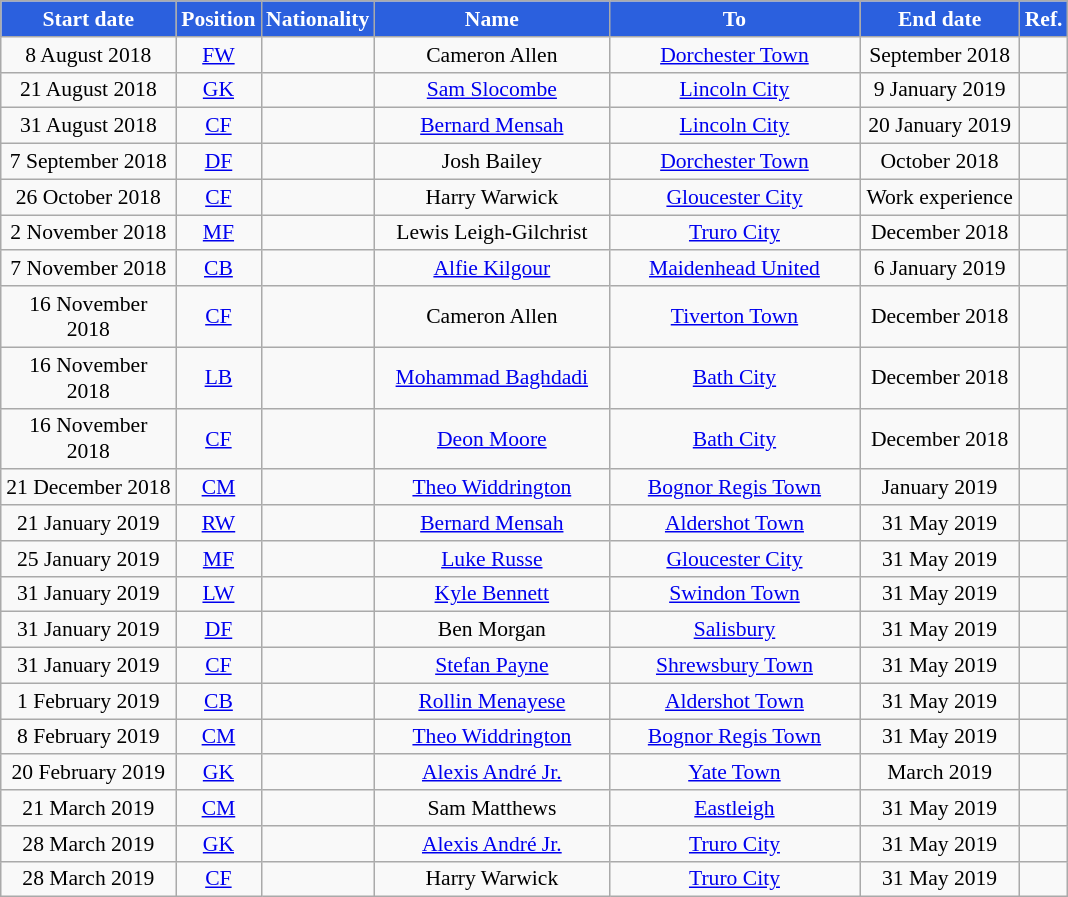<table class="wikitable"  style="text-align:center; font-size:90%; ">
<tr>
<th style="background:#2B60DE; color:#FFFFFF; width:110px;">Start date</th>
<th style="background:#2B60DE; color:#FFFFFF; width:50px;">Position</th>
<th style="background:#2B60DE; color:#FFFFFF; width:50px;">Nationality</th>
<th style="background:#2B60DE; color:#FFFFFF; width:150px;">Name</th>
<th style="background:#2B60DE; color:#FFFFFF; width:160px;">To</th>
<th style="background:#2B60DE; color:#FFFFFF; width:100px;">End date</th>
<th style="background:#2B60DE; color:#FFFFFF; width:25px;">Ref.</th>
</tr>
<tr>
<td>8 August 2018</td>
<td><a href='#'>FW</a></td>
<td></td>
<td>Cameron Allen</td>
<td><a href='#'>Dorchester Town</a></td>
<td>September 2018</td>
<td></td>
</tr>
<tr>
<td>21 August 2018</td>
<td><a href='#'>GK</a></td>
<td></td>
<td><a href='#'>Sam Slocombe</a></td>
<td><a href='#'>Lincoln City</a></td>
<td>9 January 2019</td>
<td></td>
</tr>
<tr>
<td>31 August 2018</td>
<td><a href='#'>CF</a></td>
<td></td>
<td><a href='#'>Bernard Mensah</a></td>
<td><a href='#'>Lincoln City</a></td>
<td>20 January 2019</td>
<td></td>
</tr>
<tr>
<td>7 September 2018</td>
<td><a href='#'>DF</a></td>
<td></td>
<td>Josh Bailey</td>
<td><a href='#'>Dorchester Town</a></td>
<td>October 2018</td>
<td></td>
</tr>
<tr>
<td>26 October 2018</td>
<td><a href='#'>CF</a></td>
<td></td>
<td>Harry Warwick</td>
<td><a href='#'>Gloucester City</a></td>
<td>Work experience</td>
<td></td>
</tr>
<tr>
<td>2 November 2018</td>
<td><a href='#'>MF</a></td>
<td></td>
<td>Lewis Leigh-Gilchrist</td>
<td><a href='#'>Truro City</a></td>
<td>December 2018</td>
<td></td>
</tr>
<tr>
<td>7 November 2018</td>
<td><a href='#'>CB</a></td>
<td></td>
<td><a href='#'>Alfie Kilgour</a></td>
<td><a href='#'>Maidenhead United</a></td>
<td>6 January 2019</td>
<td></td>
</tr>
<tr>
<td>16 November 2018</td>
<td><a href='#'>CF</a></td>
<td></td>
<td>Cameron Allen</td>
<td><a href='#'>Tiverton Town</a></td>
<td>December 2018</td>
<td></td>
</tr>
<tr>
<td>16 November 2018</td>
<td><a href='#'>LB</a></td>
<td></td>
<td><a href='#'>Mohammad Baghdadi</a></td>
<td><a href='#'>Bath City</a></td>
<td>December 2018</td>
<td></td>
</tr>
<tr>
<td>16 November 2018</td>
<td><a href='#'>CF</a></td>
<td></td>
<td><a href='#'>Deon Moore</a></td>
<td><a href='#'>Bath City</a></td>
<td>December 2018</td>
<td></td>
</tr>
<tr>
<td>21 December 2018</td>
<td><a href='#'>CM</a></td>
<td></td>
<td><a href='#'>Theo Widdrington</a></td>
<td><a href='#'>Bognor Regis Town</a></td>
<td>January 2019</td>
<td></td>
</tr>
<tr>
<td>21 January 2019</td>
<td><a href='#'>RW</a></td>
<td></td>
<td><a href='#'>Bernard Mensah</a></td>
<td><a href='#'>Aldershot Town</a></td>
<td>31 May 2019</td>
<td></td>
</tr>
<tr>
<td>25 January 2019</td>
<td><a href='#'>MF</a></td>
<td></td>
<td><a href='#'>Luke Russe</a></td>
<td><a href='#'>Gloucester City</a></td>
<td>31 May 2019</td>
<td></td>
</tr>
<tr>
<td>31 January 2019</td>
<td><a href='#'>LW</a></td>
<td></td>
<td><a href='#'>Kyle Bennett</a></td>
<td><a href='#'>Swindon Town</a></td>
<td>31 May 2019</td>
<td></td>
</tr>
<tr>
<td>31 January 2019</td>
<td><a href='#'>DF</a></td>
<td></td>
<td>Ben Morgan</td>
<td><a href='#'>Salisbury</a></td>
<td>31 May 2019</td>
<td></td>
</tr>
<tr>
<td>31 January 2019</td>
<td><a href='#'>CF</a></td>
<td></td>
<td><a href='#'>Stefan Payne</a></td>
<td><a href='#'>Shrewsbury Town</a></td>
<td>31 May 2019</td>
<td></td>
</tr>
<tr>
<td>1 February 2019</td>
<td><a href='#'>CB</a></td>
<td></td>
<td><a href='#'>Rollin Menayese</a></td>
<td><a href='#'>Aldershot Town</a></td>
<td>31 May 2019</td>
<td></td>
</tr>
<tr>
<td>8 February 2019</td>
<td><a href='#'>CM</a></td>
<td></td>
<td><a href='#'>Theo Widdrington</a></td>
<td><a href='#'>Bognor Regis Town</a></td>
<td>31 May 2019</td>
<td></td>
</tr>
<tr>
<td>20 February 2019</td>
<td><a href='#'>GK</a></td>
<td></td>
<td><a href='#'>Alexis André Jr.</a></td>
<td><a href='#'>Yate Town</a></td>
<td>March 2019</td>
<td></td>
</tr>
<tr>
<td>21 March 2019</td>
<td><a href='#'>CM</a></td>
<td></td>
<td>Sam Matthews</td>
<td><a href='#'>Eastleigh</a></td>
<td>31 May 2019</td>
<td></td>
</tr>
<tr>
<td>28 March 2019</td>
<td><a href='#'>GK</a></td>
<td></td>
<td><a href='#'>Alexis André Jr.</a></td>
<td><a href='#'>Truro City</a></td>
<td>31 May 2019</td>
<td></td>
</tr>
<tr>
<td>28 March 2019</td>
<td><a href='#'>CF</a></td>
<td></td>
<td>Harry Warwick</td>
<td><a href='#'>Truro City</a></td>
<td>31 May 2019</td>
<td></td>
</tr>
</table>
